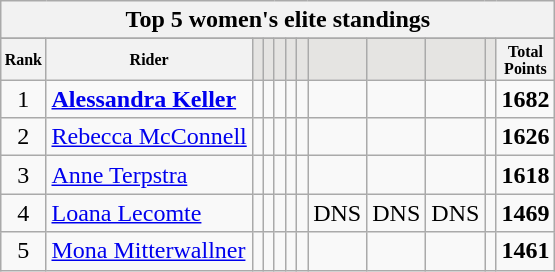<table class="wikitable sortable">
<tr>
<th colspan=27 align="center"><strong>Top 5 women's elite standings</strong></th>
</tr>
<tr>
</tr>
<tr style="font-size:8pt;font-weight:bold">
<th align="center">Rank</th>
<th align="center">Rider</th>
<th class=unsortable style="background:#E5E4E2;"><small></small></th>
<th class=unsortable style="background:#E5E4E2;"><small></small></th>
<th class=unsortable style="background:#E5E4E2;"><small></small></th>
<th class=unsortable style="background:#E5E4E2;"><small></small></th>
<th class=unsortable style="background:#E5E4E2;"><small></small></th>
<th class=unsortable style="background:#E5E4E2;"><small></small></th>
<th class=unsortable style="background:#E5E4E2;"><small></small></th>
<th class=unsortable style="background:#E5E4E2;"><small></small></th>
<th class=unsortable style="background:#E5E4E2;"><small></small></th>
<th align="center">Total<br>Points</th>
</tr>
<tr>
<td align=center>1</td>
<td> <strong><a href='#'>Alessandra Keller</a></strong></td>
<td align=center></td>
<td align=center></td>
<td align=center></td>
<td align=center></td>
<td align=center></td>
<td align=center></td>
<td align=center></td>
<td align=center></td>
<td align=center></td>
<td align=center><strong>1682</strong></td>
</tr>
<tr>
<td align=center>2</td>
<td> <a href='#'>Rebecca McConnell</a></td>
<td align=center></td>
<td align=center></td>
<td align=center></td>
<td align=center></td>
<td align=center></td>
<td align=center></td>
<td align=center></td>
<td align=center></td>
<td align=center></td>
<td align=center><strong>1626</strong></td>
</tr>
<tr>
<td align=center>3</td>
<td> <a href='#'>Anne Terpstra</a></td>
<td align=center></td>
<td align=center></td>
<td align=center></td>
<td align=center></td>
<td align=center></td>
<td align=center></td>
<td align=center></td>
<td align=center></td>
<td align=center></td>
<td align=center><strong>1618</strong></td>
</tr>
<tr>
<td align=center>4</td>
<td> <a href='#'>Loana Lecomte</a></td>
<td align=center></td>
<td align=center></td>
<td align=center></td>
<td align=center></td>
<td align=center></td>
<td align=center>DNS</td>
<td align=center>DNS</td>
<td align=center>DNS</td>
<td align=center></td>
<td align=center><strong>1469</strong></td>
</tr>
<tr>
<td align=center>5</td>
<td> <a href='#'>Mona Mitterwallner</a></td>
<td align=center></td>
<td align=center></td>
<td align=center></td>
<td align=center></td>
<td align=center></td>
<td align=center></td>
<td align=center></td>
<td align=center></td>
<td align=center></td>
<td align=center><strong>1461</strong><br></td>
</tr>
</table>
